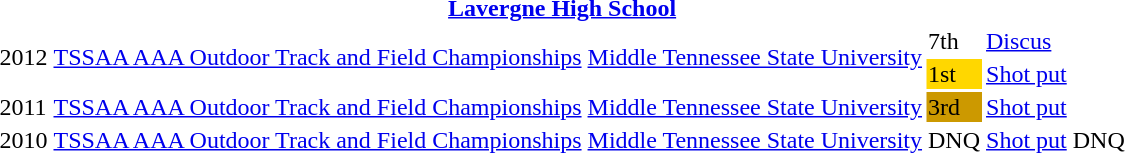<table>
<tr>
<th colspan=6><a href='#'>Lavergne High School</a></th>
</tr>
<tr>
<td rowspan=2>2012</td>
<td rowspan=2><a href='#'>TSSAA AAA Outdoor Track and Field Championships</a></td>
<td rowspan=2><a href='#'>Middle Tennessee State University</a></td>
<td>7th</td>
<td><a href='#'>Discus</a></td>
<td></td>
</tr>
<tr>
<td bgcolor=gold>1st</td>
<td><a href='#'>Shot put</a></td>
<td></td>
</tr>
<tr>
<td>2011</td>
<td><a href='#'>TSSAA AAA Outdoor Track and Field Championships</a></td>
<td><a href='#'>Middle Tennessee State University</a></td>
<td bgcolor=cc9900>3rd</td>
<td><a href='#'>Shot put</a></td>
<td></td>
</tr>
<tr>
<td>2010</td>
<td><a href='#'>TSSAA AAA Outdoor Track and Field Championships</a></td>
<td><a href='#'>Middle Tennessee State University</a></td>
<td>DNQ</td>
<td><a href='#'>Shot put</a></td>
<td>DNQ</td>
</tr>
</table>
